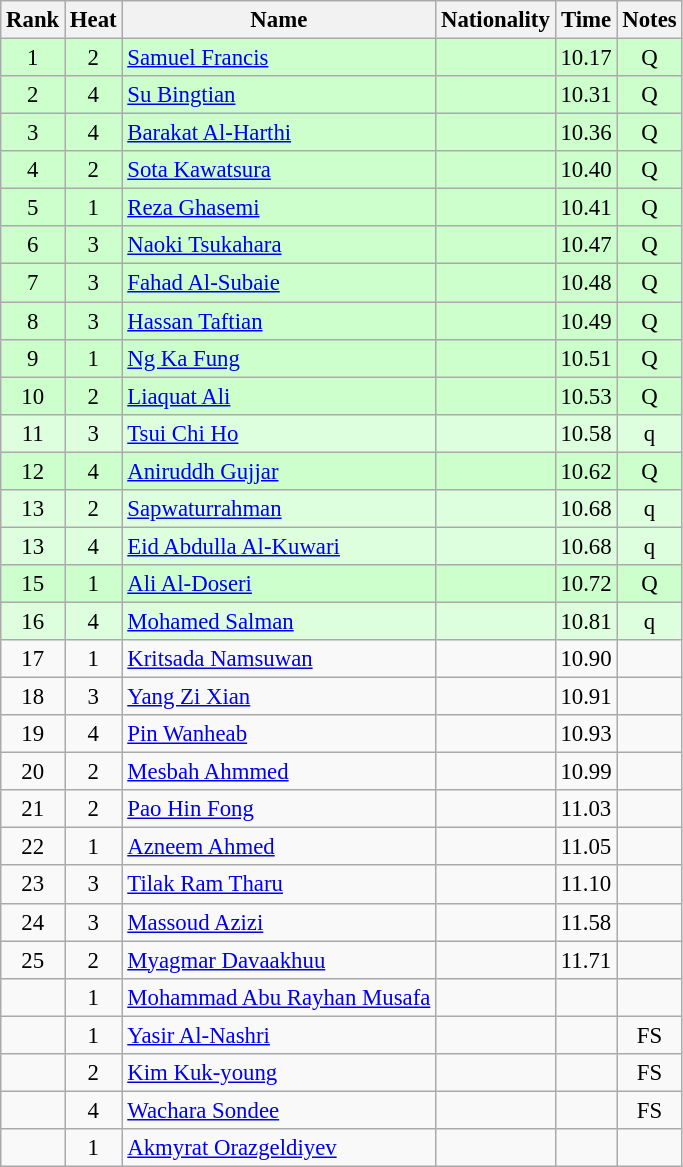<table class="wikitable sortable" style="text-align:center; font-size:95%">
<tr>
<th>Rank</th>
<th>Heat</th>
<th>Name</th>
<th>Nationality</th>
<th>Time</th>
<th>Notes</th>
</tr>
<tr bgcolor=ccffcc>
<td>1</td>
<td>2</td>
<td align=left><a href='#'>Samuel Francis</a></td>
<td align=left></td>
<td>10.17</td>
<td>Q</td>
</tr>
<tr bgcolor=ccffcc>
<td>2</td>
<td>4</td>
<td align=left><a href='#'>Su Bingtian</a></td>
<td align=left></td>
<td>10.31</td>
<td>Q</td>
</tr>
<tr bgcolor=ccffcc>
<td>3</td>
<td>4</td>
<td align=left><a href='#'>Barakat Al-Harthi</a></td>
<td align=left></td>
<td>10.36</td>
<td>Q</td>
</tr>
<tr bgcolor=ccffcc>
<td>4</td>
<td>2</td>
<td align=left><a href='#'>Sota Kawatsura</a></td>
<td align=left></td>
<td>10.40</td>
<td>Q</td>
</tr>
<tr bgcolor=ccffcc>
<td>5</td>
<td>1</td>
<td align=left><a href='#'>Reza Ghasemi</a></td>
<td align=left></td>
<td>10.41</td>
<td>Q</td>
</tr>
<tr bgcolor=ccffcc>
<td>6</td>
<td>3</td>
<td align=left><a href='#'>Naoki Tsukahara</a></td>
<td align=left></td>
<td>10.47</td>
<td>Q</td>
</tr>
<tr bgcolor=ccffcc>
<td>7</td>
<td>3</td>
<td align=left><a href='#'>Fahad Al-Subaie</a></td>
<td align=left></td>
<td>10.48</td>
<td>Q</td>
</tr>
<tr bgcolor=ccffcc>
<td>8</td>
<td>3</td>
<td align=left><a href='#'>Hassan Taftian</a></td>
<td align=left></td>
<td>10.49</td>
<td>Q</td>
</tr>
<tr bgcolor=ccffcc>
<td>9</td>
<td>1</td>
<td align=left><a href='#'>Ng Ka Fung</a></td>
<td align=left></td>
<td>10.51</td>
<td>Q</td>
</tr>
<tr bgcolor=ccffcc>
<td>10</td>
<td>2</td>
<td align=left><a href='#'>Liaquat Ali</a></td>
<td align=left></td>
<td>10.53</td>
<td>Q</td>
</tr>
<tr bgcolor=ddffdd>
<td>11</td>
<td>3</td>
<td align=left><a href='#'>Tsui Chi Ho</a></td>
<td align=left></td>
<td>10.58</td>
<td>q</td>
</tr>
<tr bgcolor=ccffcc>
<td>12</td>
<td>4</td>
<td align=left><a href='#'>Aniruddh Gujjar</a></td>
<td align=left></td>
<td>10.62</td>
<td>Q</td>
</tr>
<tr bgcolor=ddffdd>
<td>13</td>
<td>2</td>
<td align=left><a href='#'>Sapwaturrahman</a></td>
<td align=left></td>
<td>10.68</td>
<td>q</td>
</tr>
<tr bgcolor=ddffdd>
<td>13</td>
<td>4</td>
<td align=left><a href='#'>Eid Abdulla Al-Kuwari</a></td>
<td align=left></td>
<td>10.68</td>
<td>q</td>
</tr>
<tr bgcolor=ccffcc>
<td>15</td>
<td>1</td>
<td align=left><a href='#'>Ali Al-Doseri</a></td>
<td align=left></td>
<td>10.72</td>
<td>Q</td>
</tr>
<tr bgcolor=ddffdd>
<td>16</td>
<td>4</td>
<td align=left><a href='#'>Mohamed Salman</a></td>
<td align=left></td>
<td>10.81</td>
<td>q</td>
</tr>
<tr>
<td>17</td>
<td>1</td>
<td align=left><a href='#'>Kritsada Namsuwan</a></td>
<td align=left></td>
<td>10.90</td>
<td></td>
</tr>
<tr>
<td>18</td>
<td>3</td>
<td align=left><a href='#'>Yang Zi Xian</a></td>
<td align=left></td>
<td>10.91</td>
<td></td>
</tr>
<tr>
<td>19</td>
<td>4</td>
<td align=left><a href='#'>Pin Wanheab</a></td>
<td align=left></td>
<td>10.93</td>
<td></td>
</tr>
<tr>
<td>20</td>
<td>2</td>
<td align=left><a href='#'>Mesbah Ahmmed</a></td>
<td align=left></td>
<td>10.99</td>
<td></td>
</tr>
<tr>
<td>21</td>
<td>2</td>
<td align=left><a href='#'>Pao Hin Fong</a></td>
<td align=left></td>
<td>11.03</td>
<td></td>
</tr>
<tr>
<td>22</td>
<td>1</td>
<td align=left><a href='#'>Azneem Ahmed</a></td>
<td align=left></td>
<td>11.05</td>
<td></td>
</tr>
<tr>
<td>23</td>
<td>3</td>
<td align=left><a href='#'>Tilak Ram Tharu</a></td>
<td align=left></td>
<td>11.10</td>
<td></td>
</tr>
<tr>
<td>24</td>
<td>3</td>
<td align=left><a href='#'>Massoud Azizi</a></td>
<td align=left></td>
<td>11.58</td>
<td></td>
</tr>
<tr>
<td>25</td>
<td>2</td>
<td align=left><a href='#'>Myagmar Davaakhuu</a></td>
<td align=left></td>
<td>11.71</td>
<td></td>
</tr>
<tr>
<td></td>
<td>1</td>
<td align=left><a href='#'>Mohammad Abu Rayhan Musafa</a></td>
<td align=left></td>
<td></td>
<td></td>
</tr>
<tr>
<td></td>
<td>1</td>
<td align=left><a href='#'>Yasir Al-Nashri</a></td>
<td align=left></td>
<td></td>
<td>FS</td>
</tr>
<tr>
<td></td>
<td>2</td>
<td align=left><a href='#'>Kim Kuk-young</a></td>
<td align=left></td>
<td></td>
<td>FS</td>
</tr>
<tr>
<td></td>
<td>4</td>
<td align=left><a href='#'>Wachara Sondee</a></td>
<td align=left></td>
<td></td>
<td>FS</td>
</tr>
<tr>
<td></td>
<td>1</td>
<td align=left><a href='#'>Akmyrat Orazgeldiyev</a></td>
<td align=left></td>
<td></td>
<td></td>
</tr>
</table>
